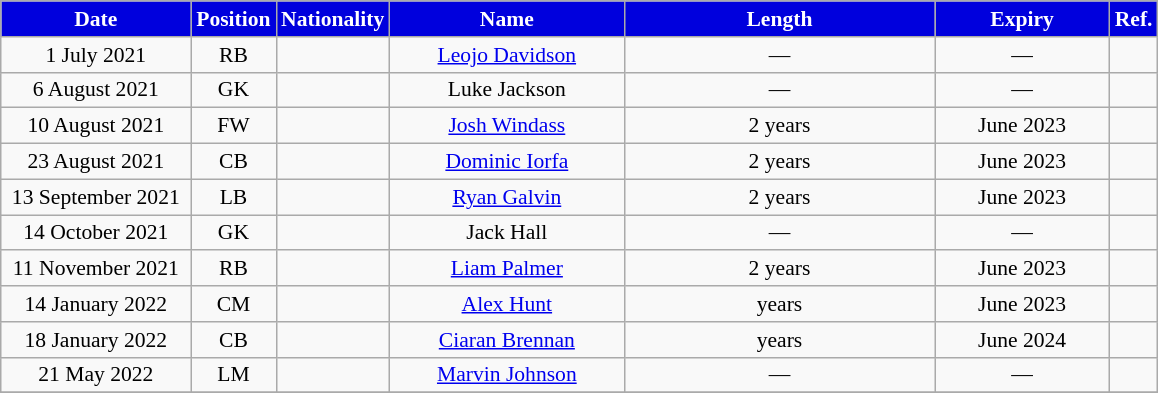<table class="wikitable"  style="text-align:center; font-size:90%; ">
<tr>
<th style="background:#0000dd; color:#ffffff; width:120px;">Date</th>
<th style="background:#0000dd; color:#ffffff; width:50px;">Position</th>
<th style="background:#0000dd; color:#ffffff; width:50px;">Nationality</th>
<th style="background:#0000dd; color:#ffffff; width:150px;">Name</th>
<th style="background:#0000dd; color:#ffffff; width:200px;">Length</th>
<th style="background:#0000dd; color:#ffffff; width:110px;">Expiry</th>
<th style="background:#0000dd; color:#ffffff; width:25px;">Ref.</th>
</tr>
<tr>
<td>1 July 2021</td>
<td>RB</td>
<td></td>
<td><a href='#'>Leojo Davidson</a></td>
<td>—</td>
<td>—</td>
<td></td>
</tr>
<tr>
<td>6 August 2021</td>
<td>GK</td>
<td></td>
<td>Luke Jackson</td>
<td>—</td>
<td>—</td>
<td></td>
</tr>
<tr>
<td>10 August 2021</td>
<td>FW</td>
<td></td>
<td><a href='#'>Josh Windass</a></td>
<td>2 years</td>
<td>June 2023</td>
<td></td>
</tr>
<tr>
<td>23 August 2021</td>
<td>CB</td>
<td></td>
<td><a href='#'>Dominic Iorfa</a></td>
<td>2 years</td>
<td>June 2023</td>
<td></td>
</tr>
<tr>
<td>13 September 2021</td>
<td>LB</td>
<td></td>
<td><a href='#'>Ryan Galvin</a></td>
<td>2 years</td>
<td>June 2023</td>
<td></td>
</tr>
<tr>
<td>14 October 2021</td>
<td>GK</td>
<td></td>
<td>Jack Hall</td>
<td>—</td>
<td>—</td>
<td></td>
</tr>
<tr>
<td>11 November 2021</td>
<td>RB</td>
<td></td>
<td><a href='#'>Liam Palmer</a></td>
<td>2 years</td>
<td>June 2023</td>
<td></td>
</tr>
<tr>
<td>14 January 2022</td>
<td>CM</td>
<td></td>
<td><a href='#'>Alex Hunt</a></td>
<td> years</td>
<td>June 2023</td>
<td></td>
</tr>
<tr>
<td>18 January 2022</td>
<td>CB</td>
<td></td>
<td><a href='#'>Ciaran Brennan</a></td>
<td> years</td>
<td>June 2024</td>
<td></td>
</tr>
<tr>
<td>21 May 2022</td>
<td>LM</td>
<td></td>
<td><a href='#'>Marvin Johnson</a></td>
<td>—</td>
<td>—</td>
<td></td>
</tr>
<tr>
</tr>
</table>
